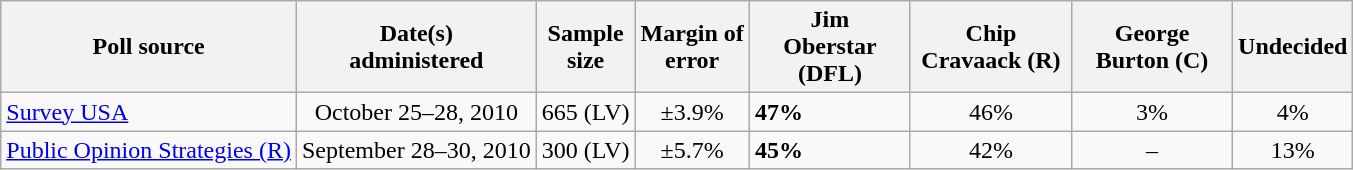<table class="wikitable">
<tr>
<th>Poll source</th>
<th>Date(s)<br>administered</th>
<th>Sample<br>size</th>
<th>Margin of <br>error</th>
<th style="width:100px;">Jim<br>Oberstar (DFL)</th>
<th style="width:100px;">Chip<br>Cravaack (R)</th>
<th style="width:100px;">George<br>Burton (C)</th>
<th>Undecided</th>
</tr>
<tr>
<td><a href='#'>Survey USA</a></td>
<td align=center>October 25–28, 2010</td>
<td align=center>665 (LV)</td>
<td align=center>±3.9%</td>
<td><strong>47%</strong></td>
<td align=center>46%</td>
<td align=center>3%</td>
<td align=center>4%</td>
</tr>
<tr>
<td><a href='#'>Public Opinion Strategies (R)</a></td>
<td align=center>September 28–30, 2010</td>
<td align=center>300 (LV)</td>
<td align=center>±5.7%</td>
<td><strong>45%</strong></td>
<td align=center>42%</td>
<td align=center>–</td>
<td align=center>13%</td>
</tr>
</table>
